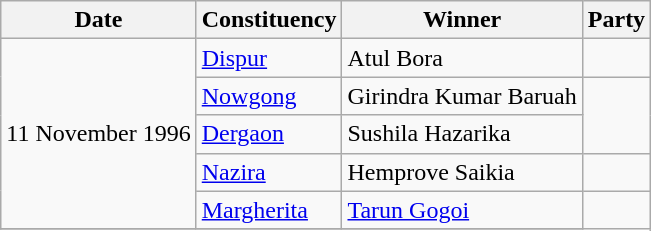<table class="wikitable sortable">
<tr>
<th>Date</th>
<th>Constituency</th>
<th>Winner</th>
<th colspan=2>Party</th>
</tr>
<tr>
<td rowspan=5>11 November 1996</td>
<td><a href='#'>Dispur</a></td>
<td>Atul Bora</td>
<td></td>
</tr>
<tr>
<td><a href='#'>Nowgong</a></td>
<td>Girindra Kumar Baruah</td>
</tr>
<tr>
<td><a href='#'>Dergaon</a></td>
<td>Sushila Hazarika</td>
</tr>
<tr>
<td><a href='#'>Nazira</a></td>
<td>Hemprove Saikia</td>
<td></td>
</tr>
<tr>
<td><a href='#'>Margherita</a></td>
<td><a href='#'>Tarun Gogoi</a></td>
</tr>
<tr>
</tr>
</table>
